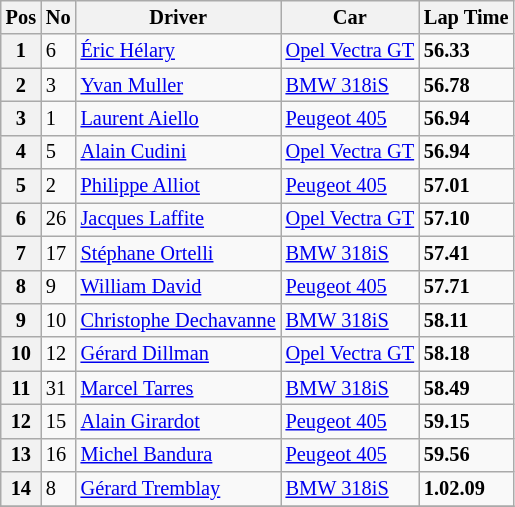<table class="wikitable" style="font-size: 85%;">
<tr>
<th>Pos</th>
<th>No</th>
<th>Driver</th>
<th>Car</th>
<th>Lap Time</th>
</tr>
<tr>
<th>1</th>
<td>6</td>
<td> <a href='#'>Éric Hélary</a></td>
<td><a href='#'> Opel Vectra GT</a></td>
<td><strong>56.33</strong></td>
</tr>
<tr>
<th>2</th>
<td>3</td>
<td> <a href='#'>Yvan Muller</a></td>
<td><a href='#'>BMW 318iS</a></td>
<td><strong>56.78</strong></td>
</tr>
<tr>
<th>3</th>
<td>1</td>
<td> <a href='#'>Laurent Aiello</a></td>
<td><a href='#'>Peugeot 405</a></td>
<td><strong>56.94</strong></td>
</tr>
<tr>
<th>4</th>
<td>5</td>
<td> <a href='#'>Alain Cudini</a></td>
<td><a href='#'> Opel Vectra GT</a></td>
<td><strong>56.94</strong></td>
</tr>
<tr>
<th>5</th>
<td>2</td>
<td> <a href='#'>Philippe Alliot</a></td>
<td><a href='#'>Peugeot 405</a></td>
<td><strong>57.01</strong></td>
</tr>
<tr>
<th>6</th>
<td>26</td>
<td> <a href='#'>Jacques Laffite</a></td>
<td><a href='#'> Opel Vectra GT</a></td>
<td><strong>57.10</strong></td>
</tr>
<tr>
<th>7</th>
<td>17</td>
<td> <a href='#'>Stéphane Ortelli</a></td>
<td><a href='#'>BMW 318iS</a></td>
<td><strong>57.41</strong></td>
</tr>
<tr>
<th>8</th>
<td>9</td>
<td> <a href='#'>William David</a></td>
<td><a href='#'>Peugeot 405</a></td>
<td><strong>57.71</strong></td>
</tr>
<tr>
<th>9</th>
<td>10</td>
<td> <a href='#'>Christophe Dechavanne</a></td>
<td><a href='#'>BMW 318iS</a></td>
<td><strong>58.11</strong></td>
</tr>
<tr>
<th>10</th>
<td>12</td>
<td> <a href='#'>Gérard Dillman</a></td>
<td><a href='#'> Opel Vectra GT</a></td>
<td><strong>58.18</strong></td>
</tr>
<tr>
<th>11</th>
<td>31</td>
<td> <a href='#'>Marcel Tarres</a></td>
<td><a href='#'>BMW 318iS</a></td>
<td><strong>58.49</strong></td>
</tr>
<tr>
<th>12</th>
<td>15</td>
<td> <a href='#'>Alain Girardot</a></td>
<td><a href='#'>Peugeot 405</a></td>
<td><strong>59.15</strong></td>
</tr>
<tr>
<th>13</th>
<td>16</td>
<td> <a href='#'>Michel Bandura</a></td>
<td><a href='#'>Peugeot 405</a></td>
<td><strong>59.56</strong></td>
</tr>
<tr>
<th>14</th>
<td>8</td>
<td> <a href='#'>Gérard Tremblay</a></td>
<td><a href='#'>BMW 318iS</a></td>
<td><strong>1.02.09</strong></td>
</tr>
<tr>
</tr>
</table>
